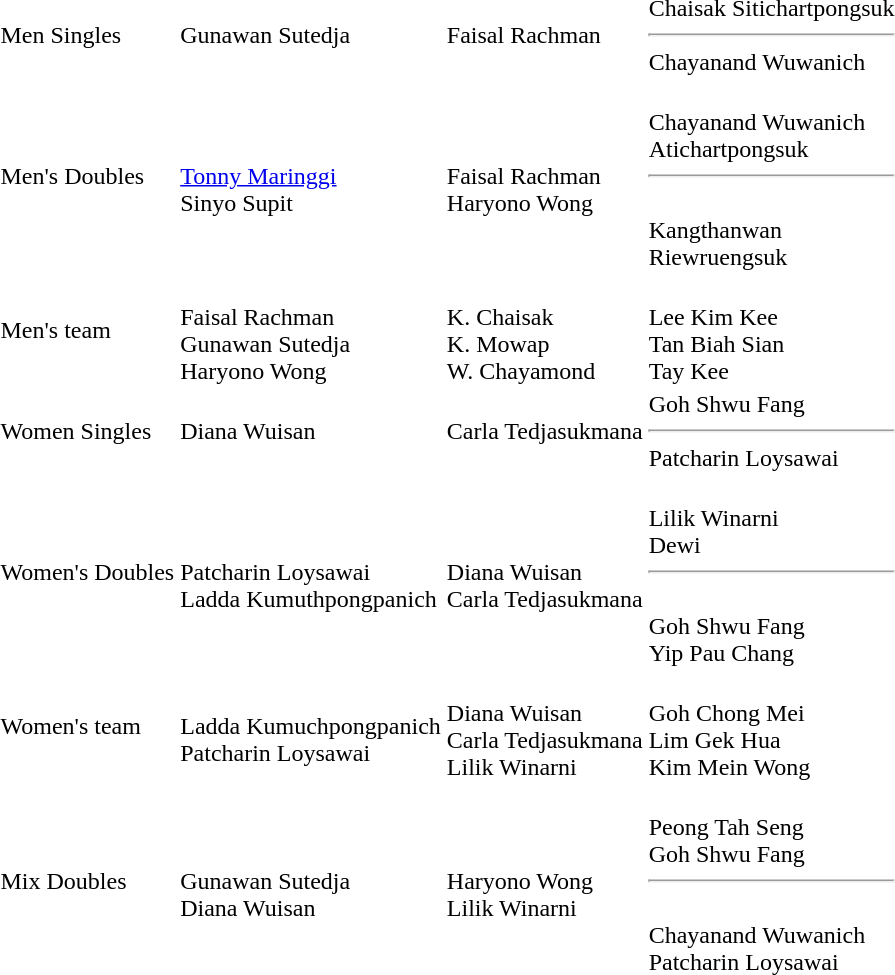<table>
<tr>
<td>Men Singles</td>
<td> Gunawan Sutedja</td>
<td> Faisal Rachman</td>
<td> Chaisak Sitichartpongsuk<br><hr>  Chayanand Wuwanich</td>
</tr>
<tr>
<td>Men's Doubles</td>
<td><br><a href='#'>Tonny Maringgi</a><br>Sinyo Supit</td>
<td><br>Faisal Rachman<br>Haryono Wong</td>
<td><br>Chayanand Wuwanich<br>Atichartpongsuk<br><hr> <br>Kangthanwan<br>Riewruengsuk</td>
</tr>
<tr>
<td>Men's team</td>
<td><br>Faisal Rachman<br>Gunawan Sutedja<br>Haryono Wong</td>
<td><br>K. Chaisak<br>K. Mowap<br>W. Chayamond</td>
<td><br>Lee Kim Kee<br>Tan Biah Sian<br>Tay Kee</td>
</tr>
<tr>
<td>Women Singles</td>
<td> Diana Wuisan</td>
<td> Carla Tedjasukmana</td>
<td> Goh Shwu Fang<br><hr>  Patcharin Loysawai</td>
</tr>
<tr>
<td>Women's Doubles</td>
<td><br>Patcharin Loysawai<br>Ladda Kumuthpongpanich</td>
<td><br>Diana Wuisan<br>Carla Tedjasukmana</td>
<td><br>Lilik Winarni<br>Dewi<br><hr> <br>Goh Shwu Fang<br>Yip Pau Chang</td>
</tr>
<tr>
<td>Women's team</td>
<td><br>Ladda Kumuchpongpanich<br>Patcharin Loysawai<br></td>
<td><br>Diana Wuisan<br>Carla Tedjasukmana<br>Lilik Winarni</td>
<td><br>Goh Chong Mei<br>Lim Gek Hua<br>Kim Mein Wong</td>
</tr>
<tr>
<td>Mix Doubles</td>
<td><br>Gunawan Sutedja<br>Diana Wuisan</td>
<td><br>Haryono Wong<br>Lilik Winarni</td>
<td><br>Peong Tah Seng<br>Goh Shwu Fang<br><hr> <br>Chayanand Wuwanich<br>Patcharin Loysawai</td>
</tr>
</table>
